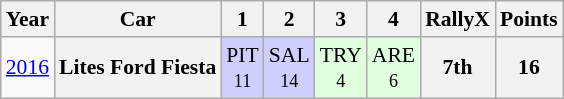<table class="wikitable" border="1" style="text-align:center; font-size:90%;">
<tr valign="top">
<th>Year</th>
<th>Car</th>
<th>1</th>
<th>2</th>
<th>3</th>
<th>4</th>
<th>RallyX</th>
<th>Points</th>
</tr>
<tr>
<td><a href='#'>2016</a></td>
<th>Lites Ford Fiesta</th>
<td style="background:#CFCFFF;">PIT<br><small>11</small></td>
<td style="background:#CFCFFF;">SAL<br><small>14</small></td>
<td style="background:#DFFFDF;">TRY<br><small>4</small></td>
<td style="background:#DFFFDF;">ARE<br><small>6</small></td>
<th>7th</th>
<th>16</th>
</tr>
</table>
